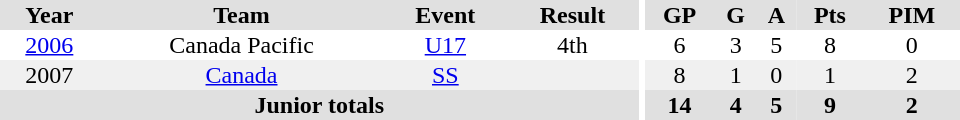<table border="0" cellpadding="1" cellspacing="0" ID="Table3" style="text-align:center; width:40em">
<tr ALIGN="center" bgcolor="#e0e0e0">
<th>Year</th>
<th>Team</th>
<th>Event</th>
<th>Result</th>
<th rowspan="99" bgcolor="#ffffff"></th>
<th>GP</th>
<th>G</th>
<th>A</th>
<th>Pts</th>
<th>PIM</th>
</tr>
<tr>
<td><a href='#'>2006</a></td>
<td>Canada Pacific</td>
<td><a href='#'>U17</a></td>
<td>4th</td>
<td>6</td>
<td>3</td>
<td>5</td>
<td>8</td>
<td>0</td>
</tr>
<tr bgcolor="#f0f0f0">
<td>2007</td>
<td><a href='#'>Canada</a></td>
<td><a href='#'>SS</a></td>
<td></td>
<td>8</td>
<td>1</td>
<td>0</td>
<td>1</td>
<td>2</td>
</tr>
<tr bgcolor="#e0e0e0">
<th colspan=4>Junior totals</th>
<th>14</th>
<th>4</th>
<th>5</th>
<th>9</th>
<th>2</th>
</tr>
</table>
